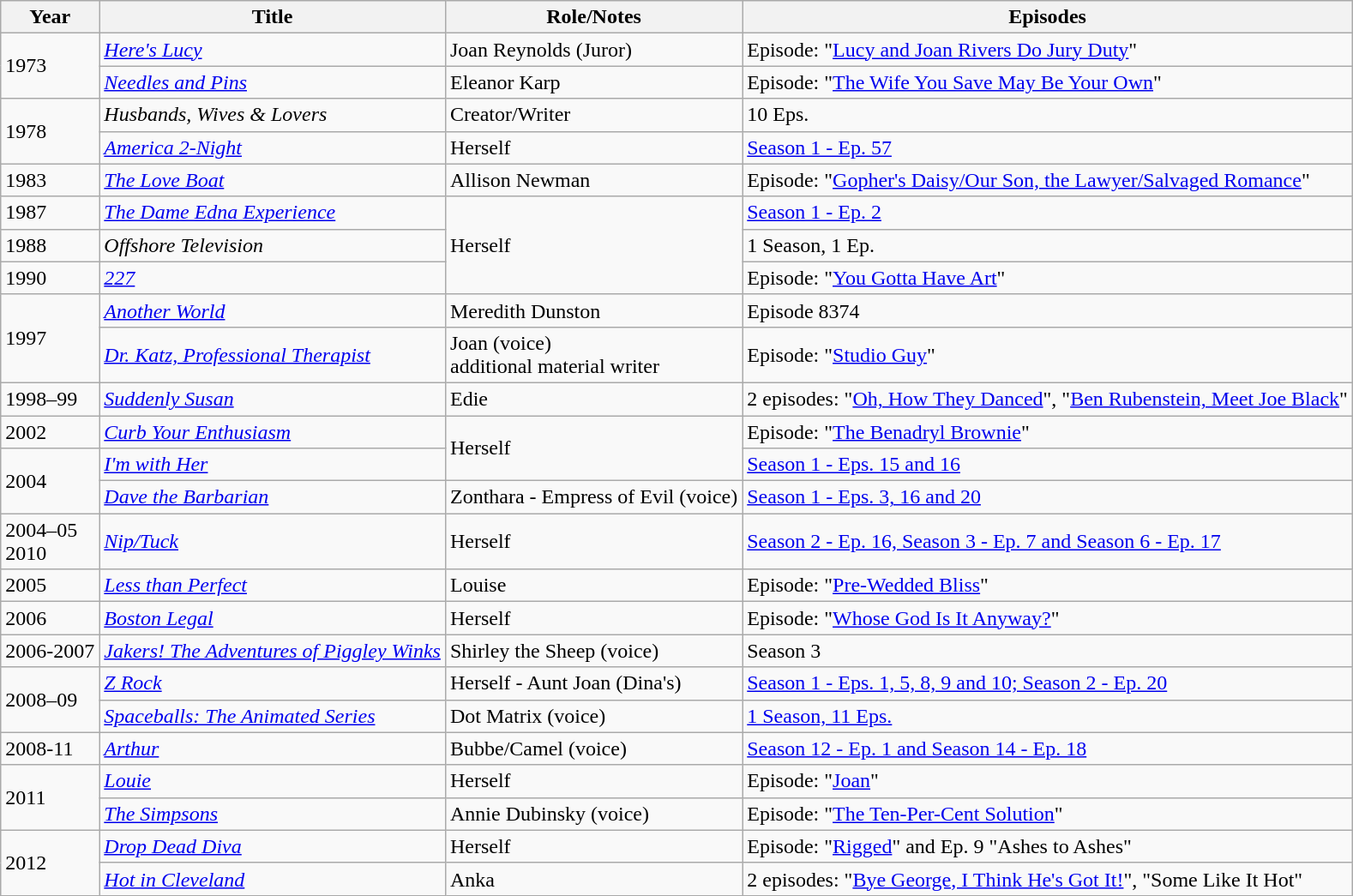<table class="wikitable">
<tr>
<th>Year</th>
<th>Title</th>
<th>Role/Notes</th>
<th>Episodes</th>
</tr>
<tr>
<td rowspan="2">1973</td>
<td><em><a href='#'>Here's Lucy</a></em></td>
<td>Joan Reynolds (Juror)</td>
<td>Episode:  "<a href='#'>Lucy and Joan Rivers Do Jury Duty</a>"</td>
</tr>
<tr>
<td><em><a href='#'>Needles and Pins</a></em></td>
<td>Eleanor Karp</td>
<td>Episode: "<a href='#'>The Wife You Save May Be Your Own</a>"</td>
</tr>
<tr>
<td rowspan="2">1978</td>
<td><em>Husbands, Wives & Lovers</em></td>
<td>Creator/Writer</td>
<td>10 Eps.</td>
</tr>
<tr>
<td><em><a href='#'>America 2-Night</a></em></td>
<td>Herself</td>
<td><a href='#'>Season 1 - Ep. 57</a></td>
</tr>
<tr>
<td>1983</td>
<td><em><a href='#'>The Love Boat</a></em></td>
<td>Allison Newman</td>
<td>Episode: "<a href='#'>Gopher's Daisy/Our Son, the Lawyer/Salvaged Romance</a>"</td>
</tr>
<tr>
<td>1987</td>
<td><em><a href='#'>The Dame Edna Experience</a></em></td>
<td rowspan=3>Herself</td>
<td><a href='#'>Season 1 - Ep. 2</a></td>
</tr>
<tr>
<td>1988</td>
<td><em>Offshore Television</em></td>
<td>1 Season, 1 Ep.</td>
</tr>
<tr>
<td>1990</td>
<td><em><a href='#'>227</a></em></td>
<td>Episode: "<a href='#'>You Gotta Have Art</a>"</td>
</tr>
<tr>
<td rowspan="2">1997</td>
<td><em><a href='#'>Another World</a></em></td>
<td>Meredith Dunston</td>
<td>Episode 8374</td>
</tr>
<tr>
<td><em><a href='#'>Dr. Katz, Professional Therapist</a></em></td>
<td>Joan (voice) <br> additional material writer</td>
<td>Episode: "<a href='#'>Studio Guy</a>"</td>
</tr>
<tr>
<td>1998–99</td>
<td><em><a href='#'>Suddenly Susan</a></em></td>
<td>Edie</td>
<td>2 episodes: "<a href='#'>Oh, How They Danced</a>", "<a href='#'>Ben Rubenstein, Meet Joe Black</a>"</td>
</tr>
<tr>
<td>2002</td>
<td><em><a href='#'>Curb Your Enthusiasm</a></em></td>
<td rowspan="2">Herself</td>
<td>Episode: "<a href='#'>The Benadryl Brownie</a>"</td>
</tr>
<tr>
<td rowspan="2">2004</td>
<td><em><a href='#'>I'm with Her</a></em></td>
<td><a href='#'>Season 1 - Eps. 15 and 16</a></td>
</tr>
<tr>
<td><em><a href='#'>Dave the Barbarian</a></em></td>
<td>Zonthara - Empress of Evil (voice)</td>
<td><a href='#'>Season 1 - Eps. 3, 16 and 20</a></td>
</tr>
<tr>
<td>2004–05 <br> 2010</td>
<td><em><a href='#'>Nip/Tuck</a></em></td>
<td>Herself</td>
<td><a href='#'>Season 2 - Ep. 16, Season 3 - Ep. 7 and Season 6 - Ep. 17</a></td>
</tr>
<tr>
<td>2005</td>
<td><em><a href='#'>Less than Perfect</a></em></td>
<td>Louise</td>
<td>Episode: "<a href='#'>Pre-Wedded Bliss</a>"</td>
</tr>
<tr>
<td>2006</td>
<td><em><a href='#'>Boston Legal</a></em></td>
<td>Herself</td>
<td>Episode: "<a href='#'>Whose God Is It Anyway?</a>"</td>
</tr>
<tr>
<td>2006-2007</td>
<td><em><a href='#'>Jakers! The Adventures of Piggley Winks</a></em></td>
<td>Shirley the Sheep (voice)</td>
<td>Season 3</td>
</tr>
<tr>
<td rowspan="2">2008–09</td>
<td><em><a href='#'>Z Rock</a></em></td>
<td>Herself - Aunt Joan (Dina's)</td>
<td><a href='#'>Season 1 - Eps. 1, 5, 8, 9 and 10; Season 2 - Ep. 20</a></td>
</tr>
<tr>
<td><em><a href='#'>Spaceballs: The Animated Series</a></em></td>
<td>Dot Matrix (voice)</td>
<td><a href='#'>1 Season, 11 Eps.</a></td>
</tr>
<tr>
<td>2008-11</td>
<td><em><a href='#'>Arthur</a></em></td>
<td>Bubbe/Camel (voice)</td>
<td><a href='#'>Season 12 - Ep. 1 and Season 14 - Ep. 18</a></td>
</tr>
<tr>
<td rowspan="2">2011</td>
<td><em><a href='#'>Louie</a></em></td>
<td>Herself</td>
<td>Episode: "<a href='#'>Joan</a>"</td>
</tr>
<tr>
<td><em><a href='#'>The Simpsons</a></em></td>
<td>Annie Dubinsky (voice)</td>
<td>Episode: "<a href='#'>The Ten-Per-Cent Solution</a>"</td>
</tr>
<tr>
<td rowspan="2">2012</td>
<td><em><a href='#'>Drop Dead Diva</a></em></td>
<td>Herself</td>
<td>Episode: "<a href='#'>Rigged</a>" and Ep. 9 "Ashes to Ashes"</td>
</tr>
<tr>
<td><em><a href='#'>Hot in Cleveland</a></em></td>
<td>Anka</td>
<td>2 episodes: "<a href='#'>Bye George, I Think He's Got It!</a>", "Some Like It Hot"</td>
</tr>
</table>
